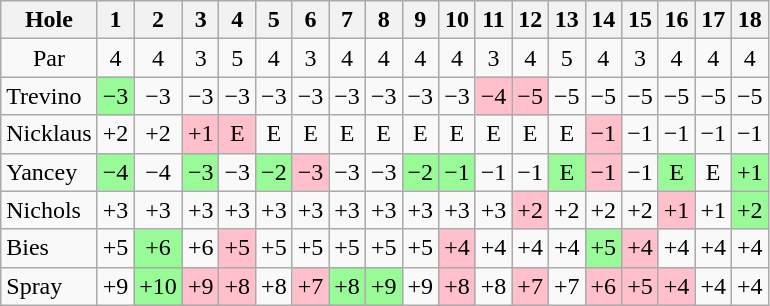<table class="wikitable" style="text-align:center">
<tr>
<th>Hole</th>
<th>1</th>
<th>2</th>
<th>3</th>
<th>4</th>
<th>5</th>
<th>6</th>
<th>7</th>
<th>8</th>
<th>9</th>
<th>10</th>
<th>11</th>
<th>12</th>
<th>13</th>
<th>14</th>
<th>15</th>
<th>16</th>
<th>17</th>
<th>18</th>
</tr>
<tr>
<td>Par</td>
<td>4</td>
<td>4</td>
<td>3</td>
<td>5</td>
<td>4</td>
<td>3</td>
<td>4</td>
<td>4</td>
<td>4</td>
<td>4</td>
<td>3</td>
<td>4</td>
<td>5</td>
<td>4</td>
<td>3</td>
<td>4</td>
<td>4</td>
<td>4</td>
</tr>
<tr>
<td align=left> Trevino</td>
<td style="background: PaleGreen;">−3</td>
<td>−3</td>
<td>−3</td>
<td>−3</td>
<td>−3</td>
<td>−3</td>
<td>−3</td>
<td>−3</td>
<td>−3</td>
<td>−3</td>
<td style="background: Pink;">−4</td>
<td style="background: Pink;">−5</td>
<td>−5</td>
<td>−5</td>
<td>−5</td>
<td>−5</td>
<td>−5</td>
<td>−5</td>
</tr>
<tr>
<td align=left> Nicklaus</td>
<td>+2</td>
<td>+2</td>
<td style="background: Pink;">+1</td>
<td style="background: Pink;">E</td>
<td>E</td>
<td>E</td>
<td>E</td>
<td>E</td>
<td>E</td>
<td>E</td>
<td>E</td>
<td>E</td>
<td>E</td>
<td style="background: Pink;">−1</td>
<td>−1</td>
<td>−1</td>
<td>−1</td>
<td>−1</td>
</tr>
<tr>
<td align=left> Yancey</td>
<td style="background: PaleGreen;">−4</td>
<td>−4</td>
<td style="background: PaleGreen;">−3</td>
<td>−3</td>
<td style="background: PaleGreen;">−2</td>
<td style="background: Pink;">−3</td>
<td>−3</td>
<td>−3</td>
<td style="background: PaleGreen;">−2</td>
<td style="background: PaleGreen;">−1</td>
<td>−1</td>
<td>−1</td>
<td style="background: PaleGreen;">E</td>
<td style="background: Pink;">−1</td>
<td>−1</td>
<td style="background: PaleGreen;">E</td>
<td>E</td>
<td style="background: PaleGreen;">+1</td>
</tr>
<tr>
<td align=left> Nichols</td>
<td>+3</td>
<td>+3</td>
<td>+3</td>
<td>+3</td>
<td>+3</td>
<td>+3</td>
<td>+3</td>
<td>+3</td>
<td>+3</td>
<td>+3</td>
<td>+3</td>
<td style="background: Pink;">+2</td>
<td>+2</td>
<td>+2</td>
<td>+2</td>
<td style="background: Pink;">+1</td>
<td>+1</td>
<td style="background: PaleGreen;">+2</td>
</tr>
<tr>
<td align=left> Bies</td>
<td>+5</td>
<td style="background: PaleGreen;">+6</td>
<td>+6</td>
<td style="background: Pink;">+5</td>
<td>+5</td>
<td>+5</td>
<td>+5</td>
<td>+5</td>
<td>+5</td>
<td style="background: Pink;">+4</td>
<td>+4</td>
<td>+4</td>
<td>+4</td>
<td style="background: PaleGreen;">+5</td>
<td style="background: Pink;">+4</td>
<td>+4</td>
<td>+4</td>
<td>+4</td>
</tr>
<tr>
<td align=left> Spray</td>
<td>+9</td>
<td style="background: PaleGreen;">+10</td>
<td style="background: Pink;">+9</td>
<td style="background: Pink;">+8</td>
<td>+8</td>
<td style="background: Pink;">+7</td>
<td style="background: PaleGreen;">+8</td>
<td style="background: PaleGreen;">+9</td>
<td>+9</td>
<td style="background: Pink;">+8</td>
<td>+8</td>
<td style="background: Pink;">+7</td>
<td>+7</td>
<td style="background: Pink;">+6</td>
<td style="background: Pink;">+5</td>
<td style="background: Pink;">+4</td>
<td>+4</td>
<td>+4</td>
</tr>
</table>
